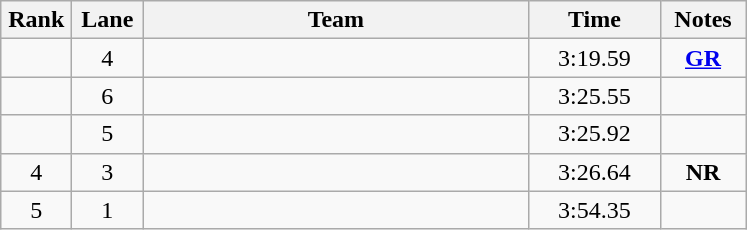<table class="wikitable sortable" style="text-align:center;">
<tr>
<th width=40>Rank</th>
<th width=40>Lane</th>
<th width=250>Team</th>
<th width=80>Time</th>
<th width=50>Notes</th>
</tr>
<tr>
<td></td>
<td>4</td>
<td align=left> </td>
<td>3:19.59</td>
<td><strong><a href='#'>GR</a></strong></td>
</tr>
<tr>
<td></td>
<td>6</td>
<td align=left> </td>
<td>3:25.55</td>
<td></td>
</tr>
<tr>
<td></td>
<td>5</td>
<td align=left> </td>
<td>3:25.92</td>
<td></td>
</tr>
<tr>
<td>4</td>
<td>3</td>
<td align=left> </td>
<td>3:26.64</td>
<td><strong>NR</strong></td>
</tr>
<tr>
<td>5</td>
<td>1</td>
<td align=left>  </td>
<td>3:54.35</td>
<td></td>
</tr>
</table>
